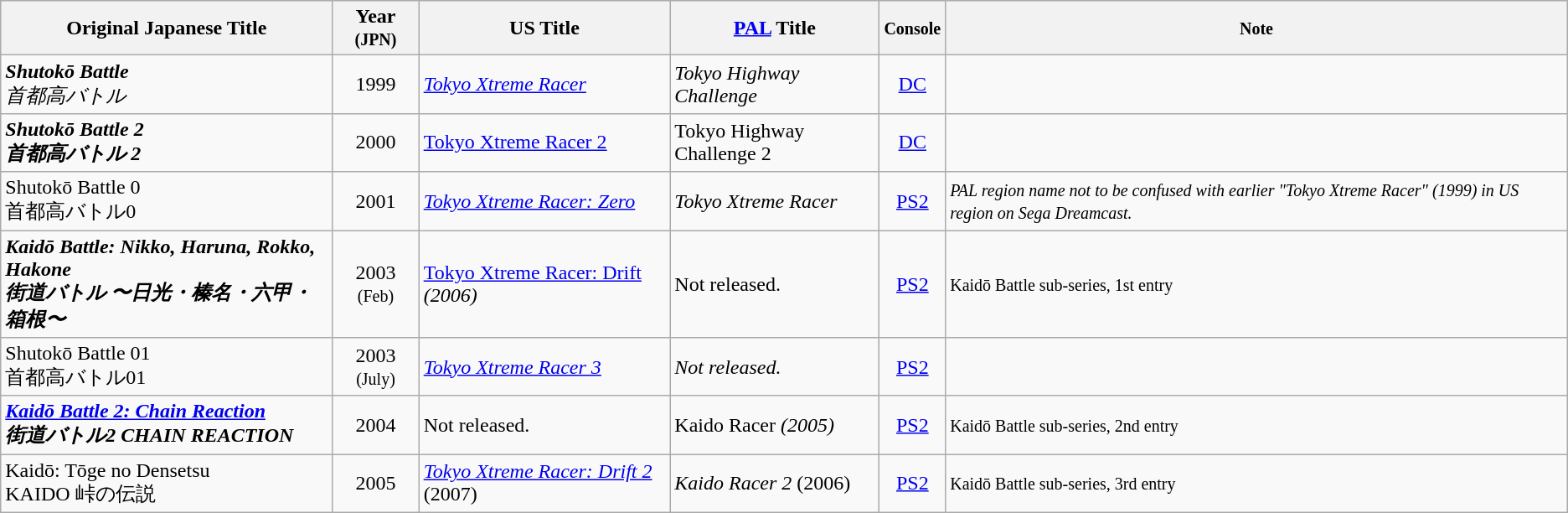<table class="wikitable plainrowheaders">
<tr>
<th scope=col>Original Japanese Title</th>
<th>Year <small>(JPN)</small></th>
<th>US Title</th>
<th scope=col><a href='#'>PAL</a> Title</th>
<th><small>Console</small></th>
<th><small>Note</small></th>
</tr>
<tr>
<td><strong><em>Shutokō Battle</em></strong> <em><br>首都高バトル</em></td>
<td style="text-align: center;">1999</td>
<td><a href='#'><em>Tokyo Xtreme Racer</em></a></td>
<td><em>Tokyo Highway Challenge</em></td>
<td style="text-align: center;"><a href='#'>DC</a></td>
<td></td>
</tr>
<tr>
<td><strong><em>Shutokō Battle 2<strong><br>首都高バトル 2<em></td>
<td style="text-align: center;">2000</td>
<td></em><a href='#'>Tokyo Xtreme Racer 2</a><em></td>
<td></em>Tokyo Highway Challenge 2<em></td>
<td style="text-align: center;"><a href='#'>DC</a></td>
<td></td>
</tr>
<tr>
<td></em></strong>Shutokō Battle 0</strong><br>首都高バトル0</em></td>
<td style="text-align: center;">2001</td>
<td><em><a href='#'>Tokyo Xtreme Racer: Zero</a></em></td>
<td><em>Tokyo Xtreme Racer</em></td>
<td style="text-align: center;"><a href='#'>PS2</a></td>
<td><small><em>PAL region name not to be confused with earlier "Tokyo Xtreme Racer" (1999) in US region on Sega Dreamcast.</em></small></td>
</tr>
<tr>
<td><strong><em>Kaidō Battle: Nikko, Haruna, Rokko, Hakone<strong><br>街道バトル 〜日光・榛名・六甲・箱根〜<em></td>
<td style="text-align: center;">2003 <small>(Feb)</small></td>
<td></em><a href='#'>Tokyo Xtreme Racer: Drift</a><em> (2006)</td>
<td></em>Not released.<em></td>
<td style="text-align: center;"><a href='#'>PS2</a></td>
<td><small>Kaidō Battle sub-series, 1st entry</small></td>
</tr>
<tr>
<td></em></strong>Shutokō Battle 01</strong><br>首都高バトル01</em></td>
<td style="text-align: center;">2003 <small>(July)</small></td>
<td><em><a href='#'>Tokyo Xtreme Racer 3</a></em></td>
<td><em>Not released.</em></td>
<td style="text-align: center;"><a href='#'>PS2</a></td>
<td></td>
</tr>
<tr>
<td><strong><em><a href='#'>Kaidō Battle 2: Chain Reaction</a><strong><br>街道バトル2 CHAIN REACTION<em></td>
<td style="text-align: center;">2004</td>
<td></em>Not released.<em></td>
<td></em>Kaido Racer<em> (2005)</td>
<td style="text-align: center;"><a href='#'>PS2</a></td>
<td><small>Kaidō Battle sub-series, 2nd entry</small></td>
</tr>
<tr>
<td></em></strong>Kaidō: Tōge no Densetsu</strong><br>KAIDO 峠の伝説</em></td>
<td style="text-align: center;">2005</td>
<td><em><a href='#'>Tokyo Xtreme Racer: Drift 2</a></em> (2007)</td>
<td><em>Kaido Racer 2</em> (2006)</td>
<td style="text-align: center;"><a href='#'>PS2</a></td>
<td><small>Kaidō Battle sub-series, 3rd entry</small></td>
</tr>
</table>
